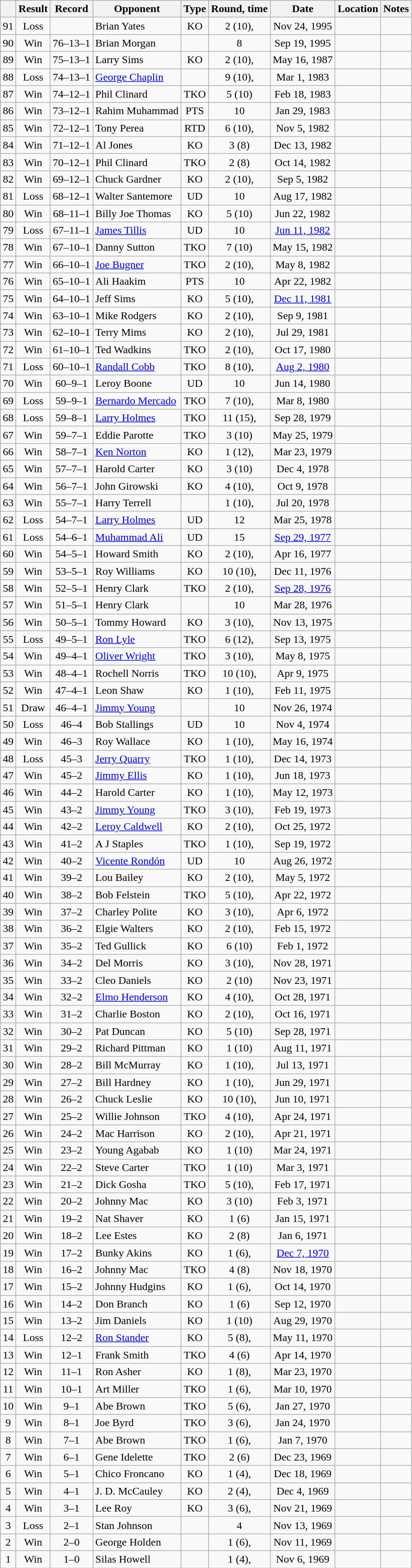<table class="wikitable" style="text-align:center">
<tr>
<th></th>
<th>Result</th>
<th>Record</th>
<th>Opponent</th>
<th>Type</th>
<th>Round, time</th>
<th>Date</th>
<th>Location</th>
<th>Notes</th>
</tr>
<tr>
<td>91</td>
<td>Loss</td>
<td></td>
<td style="text-align:left;">Brian Yates</td>
<td>KO</td>
<td>2 (10), </td>
<td>Nov 24, 1995</td>
<td style="text-align:left;"></td>
<td></td>
</tr>
<tr>
<td>90</td>
<td>Win</td>
<td>76–13–1</td>
<td style="text-align:left;">Brian Morgan</td>
<td></td>
<td>8</td>
<td>Sep 19, 1995</td>
<td style="text-align:left;"></td>
<td></td>
</tr>
<tr>
<td>89</td>
<td>Win</td>
<td>75–13–1</td>
<td style="text-align:left;">Larry Sims</td>
<td>KO</td>
<td>2 (10), </td>
<td>May 16, 1987</td>
<td style="text-align:left;"></td>
<td></td>
</tr>
<tr>
<td>88</td>
<td>Loss</td>
<td>74–13–1</td>
<td style="text-align:left;"><a href='#'>George Chaplin</a></td>
<td></td>
<td>9 (10), </td>
<td>Mar 1, 1983</td>
<td style="text-align:left;"></td>
<td style="text-align:left;"></td>
</tr>
<tr>
<td>87</td>
<td>Win</td>
<td>74–12–1</td>
<td style="text-align:left;">Phil Clinard</td>
<td>TKO</td>
<td>5 (10)</td>
<td>Feb 18, 1983</td>
<td style="text-align:left;"></td>
<td></td>
</tr>
<tr>
<td>86</td>
<td>Win</td>
<td>73–12–1</td>
<td style="text-align:left;">Rahim Muhammad</td>
<td>PTS</td>
<td>10</td>
<td>Jan 29, 1983</td>
<td style="text-align:left;"></td>
<td></td>
</tr>
<tr>
<td>85</td>
<td>Win</td>
<td>72–12–1</td>
<td style="text-align:left;">Tony Perea</td>
<td>RTD</td>
<td>6 (10), </td>
<td>Nov 5, 1982</td>
<td style="text-align:left;"></td>
<td></td>
</tr>
<tr>
<td>84</td>
<td>Win</td>
<td>71–12–1</td>
<td style="text-align:left;">Al Jones</td>
<td>KO</td>
<td>3 (8)</td>
<td>Dec 13, 1982</td>
<td style="text-align:left;"></td>
<td></td>
</tr>
<tr>
<td>83</td>
<td>Win</td>
<td>70–12–1</td>
<td style="text-align:left;">Phil Clinard</td>
<td>TKO</td>
<td>2 (8)</td>
<td>Oct 14, 1982</td>
<td style="text-align:left;"></td>
<td></td>
</tr>
<tr>
<td>82</td>
<td>Win</td>
<td>69–12–1</td>
<td style="text-align:left;">Chuck Gardner</td>
<td>KO</td>
<td>2 (10), </td>
<td>Sep 5, 1982</td>
<td style="text-align:left;"></td>
<td></td>
</tr>
<tr>
<td>81</td>
<td>Loss</td>
<td>68–12–1</td>
<td style="text-align:left;">Walter Santemore</td>
<td>UD</td>
<td>10</td>
<td>Aug 17, 1982</td>
<td style="text-align:left;"></td>
<td></td>
</tr>
<tr>
<td>80</td>
<td>Win</td>
<td>68–11–1</td>
<td style="text-align:left;">Billy Joe Thomas</td>
<td>KO</td>
<td>5 (10)</td>
<td>Jun 22, 1982</td>
<td style="text-align:left;"></td>
<td></td>
</tr>
<tr>
<td>79</td>
<td>Loss</td>
<td>67–11–1</td>
<td style="text-align:left;"><a href='#'>James Tillis</a></td>
<td>UD</td>
<td>10</td>
<td><a href='#'>Jun 11, 1982</a></td>
<td style="text-align:left;"></td>
<td></td>
</tr>
<tr>
<td>78</td>
<td>Win</td>
<td>67–10–1</td>
<td style="text-align:left;">Danny Sutton</td>
<td>TKO</td>
<td>7 (10)</td>
<td>May 15, 1982</td>
<td style="text-align:left;"></td>
<td></td>
</tr>
<tr>
<td>77</td>
<td>Win</td>
<td>66–10–1</td>
<td style="text-align:left;"><a href='#'>Joe Bugner</a></td>
<td>TKO</td>
<td>2 (10), </td>
<td>May 8, 1982</td>
<td style="text-align:left;"></td>
<td></td>
</tr>
<tr>
<td>76</td>
<td>Win</td>
<td>65–10–1</td>
<td style="text-align:left;">Ali Haakim</td>
<td>PTS</td>
<td>10</td>
<td>Apr 22, 1982</td>
<td style="text-align:left;"></td>
<td></td>
</tr>
<tr>
<td>75</td>
<td>Win</td>
<td>64–10–1</td>
<td style="text-align:left;">Jeff Sims</td>
<td>KO</td>
<td>5 (10), </td>
<td><a href='#'>Dec 11, 1981</a></td>
<td style="text-align:left;"></td>
<td></td>
</tr>
<tr>
<td>74</td>
<td>Win</td>
<td>63–10–1</td>
<td style="text-align:left;">Mike Rodgers</td>
<td>KO</td>
<td>2 (10), </td>
<td>Sep 9, 1981</td>
<td style="text-align:left;"></td>
<td></td>
</tr>
<tr>
<td>73</td>
<td>Win</td>
<td>62–10–1</td>
<td style="text-align:left;">Terry Mims</td>
<td>KO</td>
<td>2 (10), </td>
<td>Jul 29, 1981</td>
<td style="text-align:left;"></td>
<td></td>
</tr>
<tr>
<td>72</td>
<td>Win</td>
<td>61–10–1</td>
<td style="text-align:left;">Ted Wadkins</td>
<td>TKO</td>
<td>2 (10), </td>
<td>Oct 17, 1980</td>
<td style="text-align:left;"></td>
<td></td>
</tr>
<tr>
<td>71</td>
<td>Loss</td>
<td>60–10–1</td>
<td style="text-align:left;"><a href='#'>Randall Cobb</a></td>
<td>TKO</td>
<td>8 (10), </td>
<td><a href='#'>Aug 2, 1980</a></td>
<td style="text-align:left;"></td>
<td></td>
</tr>
<tr>
<td>70</td>
<td>Win</td>
<td>60–9–1</td>
<td style="text-align:left;">Leroy Boone</td>
<td>UD</td>
<td>10</td>
<td>Jun 14, 1980</td>
<td style="text-align:left;"></td>
<td></td>
</tr>
<tr>
<td>69</td>
<td>Loss</td>
<td>59–9–1</td>
<td style="text-align:left;"><a href='#'>Bernardo Mercado</a></td>
<td>TKO</td>
<td>7 (10), </td>
<td>Mar 8, 1980</td>
<td style="text-align:left;"></td>
<td></td>
</tr>
<tr>
<td>68</td>
<td>Loss</td>
<td>59–8–1</td>
<td style="text-align:left;"><a href='#'>Larry Holmes</a></td>
<td>TKO</td>
<td>11 (15), </td>
<td>Sep 28, 1979</td>
<td style="text-align:left;"></td>
<td style="text-align:left;"></td>
</tr>
<tr>
<td>67</td>
<td>Win</td>
<td>59–7–1</td>
<td style="text-align:left;">Eddie Parotte</td>
<td>TKO</td>
<td>3 (10)</td>
<td>May 25, 1979</td>
<td style="text-align:left;"></td>
<td></td>
</tr>
<tr>
<td>66</td>
<td>Win</td>
<td>58–7–1</td>
<td style="text-align:left;"><a href='#'>Ken Norton</a></td>
<td>KO</td>
<td>1 (12), </td>
<td>Mar 23, 1979</td>
<td style="text-align:left;"></td>
<td></td>
</tr>
<tr>
<td>65</td>
<td>Win</td>
<td>57–7–1</td>
<td style="text-align:left;">Harold Carter</td>
<td>KO</td>
<td>3 (10)</td>
<td>Dec 4, 1978</td>
<td style="text-align:left;"></td>
<td></td>
</tr>
<tr>
<td>64</td>
<td>Win</td>
<td>56–7–1</td>
<td style="text-align:left;">John Girowski</td>
<td>KO</td>
<td>4 (10), </td>
<td>Oct 9, 1978</td>
<td style="text-align:left;"></td>
<td></td>
</tr>
<tr>
<td>63</td>
<td>Win</td>
<td>55–7–1</td>
<td style="text-align:left;">Harry Terrell</td>
<td></td>
<td>1 (10), </td>
<td>Jul 20, 1978</td>
<td style="text-align:left;"></td>
<td></td>
</tr>
<tr>
<td>62</td>
<td>Loss</td>
<td>54–7–1</td>
<td style="text-align:left;"><a href='#'>Larry Holmes</a></td>
<td>UD</td>
<td>12</td>
<td>Mar 25, 1978</td>
<td style="text-align:left;"></td>
<td></td>
</tr>
<tr>
<td>61</td>
<td>Loss</td>
<td>54–6–1</td>
<td style="text-align:left;"><a href='#'>Muhammad Ali</a></td>
<td>UD</td>
<td>15</td>
<td><a href='#'>Sep 29, 1977</a></td>
<td style="text-align:left;"></td>
<td style="text-align:left;"></td>
</tr>
<tr>
<td>60</td>
<td>Win</td>
<td>54–5–1</td>
<td style="text-align:left;">Howard Smith</td>
<td>KO</td>
<td>2 (10), </td>
<td>Apr 16, 1977</td>
<td style="text-align:left;"></td>
<td></td>
</tr>
<tr>
<td>59</td>
<td>Win</td>
<td>53–5–1</td>
<td style="text-align:left;">Roy Williams</td>
<td>KO</td>
<td>10 (10), </td>
<td>Dec 11, 1976</td>
<td style="text-align:left;"></td>
<td></td>
</tr>
<tr>
<td>58</td>
<td>Win</td>
<td>52–5–1</td>
<td style="text-align:left;">Henry Clark</td>
<td>TKO</td>
<td>2 (10), </td>
<td><a href='#'>Sep 28, 1976</a></td>
<td style="text-align:left;"></td>
<td></td>
</tr>
<tr>
<td>57</td>
<td>Win</td>
<td>51–5–1</td>
<td style="text-align:left;">Henry Clark</td>
<td></td>
<td>10</td>
<td>Mar 28, 1976</td>
<td style="text-align:left;"></td>
<td></td>
</tr>
<tr>
<td>56</td>
<td>Win</td>
<td>50–5–1</td>
<td style="text-align:left;">Tommy Howard</td>
<td>KO</td>
<td>3 (10), </td>
<td>Nov 13, 1975</td>
<td style="text-align:left;"></td>
<td></td>
</tr>
<tr>
<td>55</td>
<td>Loss</td>
<td>49–5–1</td>
<td style="text-align:left;"><a href='#'>Ron Lyle</a></td>
<td>TKO</td>
<td>6 (12), </td>
<td>Sep 13, 1975</td>
<td style="text-align:left;"></td>
<td></td>
</tr>
<tr>
<td>54</td>
<td>Win</td>
<td>49–4–1</td>
<td style="text-align:left;"><a href='#'>Oliver Wright</a></td>
<td>TKO</td>
<td>3 (10), </td>
<td>May 8, 1975</td>
<td style="text-align:left;"></td>
<td></td>
</tr>
<tr>
<td>53</td>
<td>Win</td>
<td>48–4–1</td>
<td style="text-align:left;">Rochell Norris</td>
<td>TKO</td>
<td>10 (10), </td>
<td>Apr 9, 1975</td>
<td style="text-align:left;"></td>
<td></td>
</tr>
<tr>
<td>52</td>
<td>Win</td>
<td>47–4–1</td>
<td style="text-align:left;">Leon Shaw</td>
<td>KO</td>
<td>1 (10), </td>
<td>Feb 11, 1975</td>
<td style="text-align:left;"></td>
<td></td>
</tr>
<tr>
<td>51</td>
<td>Draw</td>
<td>46–4–1</td>
<td style="text-align:left;"><a href='#'>Jimmy Young</a></td>
<td></td>
<td>10</td>
<td>Nov 26, 1974</td>
<td style="text-align:left;"></td>
<td></td>
</tr>
<tr>
<td>50</td>
<td>Loss</td>
<td>46–4</td>
<td style="text-align:left;">Bob Stallings</td>
<td>UD</td>
<td>10</td>
<td>Nov 4, 1974</td>
<td style="text-align:left;"></td>
<td></td>
</tr>
<tr>
<td>49</td>
<td>Win</td>
<td>46–3</td>
<td style="text-align:left;">Roy Wallace</td>
<td>KO</td>
<td>1 (10), </td>
<td>May 16, 1974</td>
<td style="text-align:left;"></td>
<td></td>
</tr>
<tr>
<td>48</td>
<td>Loss</td>
<td>45–3</td>
<td style="text-align:left;"><a href='#'>Jerry Quarry</a></td>
<td>TKO</td>
<td>1 (10), </td>
<td>Dec 14, 1973</td>
<td style="text-align:left;"></td>
<td></td>
</tr>
<tr>
<td>47</td>
<td>Win</td>
<td>45–2</td>
<td style="text-align:left;"><a href='#'>Jimmy Ellis</a></td>
<td>KO</td>
<td>1 (10), </td>
<td>Jun 18, 1973</td>
<td style="text-align:left;"></td>
<td></td>
</tr>
<tr>
<td>46</td>
<td>Win</td>
<td>44–2</td>
<td style="text-align:left;">Harold Carter</td>
<td>KO</td>
<td>1 (10), </td>
<td>May 12, 1973</td>
<td style="text-align:left;"></td>
<td></td>
</tr>
<tr>
<td>45</td>
<td>Win</td>
<td>43–2</td>
<td style="text-align:left;"><a href='#'>Jimmy Young</a></td>
<td>TKO</td>
<td>3 (10), </td>
<td>Feb 19, 1973</td>
<td style="text-align:left;"></td>
<td></td>
</tr>
<tr>
<td>44</td>
<td>Win</td>
<td>42–2</td>
<td style="text-align:left;"><a href='#'>Leroy Caldwell</a></td>
<td>KO</td>
<td>2 (10), </td>
<td>Oct 25, 1972</td>
<td style="text-align:left;"></td>
<td></td>
</tr>
<tr>
<td>43</td>
<td>Win</td>
<td>41–2</td>
<td style="text-align:left;">A J Staples</td>
<td>TKO</td>
<td>1 (10), </td>
<td>Sep 19, 1972</td>
<td style="text-align:left;"></td>
<td></td>
</tr>
<tr>
<td>42</td>
<td>Win</td>
<td>40–2</td>
<td style="text-align:left;"><a href='#'>Vicente Rondón</a></td>
<td>UD</td>
<td>10</td>
<td>Aug 26, 1972</td>
<td style="text-align:left;"></td>
<td></td>
</tr>
<tr>
<td>41</td>
<td>Win</td>
<td>39–2</td>
<td style="text-align:left;">Lou Bailey</td>
<td>KO</td>
<td>2 (10), </td>
<td>May 5, 1972</td>
<td style="text-align:left;"></td>
<td></td>
</tr>
<tr>
<td>40</td>
<td>Win</td>
<td>38–2</td>
<td style="text-align:left;">Bob Felstein</td>
<td>TKO</td>
<td>5 (10), </td>
<td>Apr 22, 1972</td>
<td style="text-align:left;"></td>
<td></td>
</tr>
<tr>
<td>39</td>
<td>Win</td>
<td>37–2</td>
<td style="text-align:left;">Charley Polite</td>
<td>KO</td>
<td>3 (10), </td>
<td>Apr 6, 1972</td>
<td style="text-align:left;"></td>
<td></td>
</tr>
<tr>
<td>38</td>
<td>Win</td>
<td>36–2</td>
<td style="text-align:left;">Elgie Walters</td>
<td>KO</td>
<td>2 (10), </td>
<td>Feb 15, 1972</td>
<td style="text-align:left;"></td>
<td></td>
</tr>
<tr>
<td>37</td>
<td>Win</td>
<td>35–2</td>
<td style="text-align:left;">Ted Gullick</td>
<td>KO</td>
<td>6 (10)</td>
<td>Feb 1, 1972</td>
<td style="text-align:left;"></td>
<td></td>
</tr>
<tr>
<td>36</td>
<td>Win</td>
<td>34–2</td>
<td style="text-align:left;">Del Morris</td>
<td>KO</td>
<td>3 (10), </td>
<td>Nov 28, 1971</td>
<td style="text-align:left;"></td>
<td></td>
</tr>
<tr>
<td>35</td>
<td>Win</td>
<td>33–2</td>
<td style="text-align:left;">Cleo Daniels</td>
<td>KO</td>
<td>2 (10)</td>
<td>Nov 23, 1971</td>
<td style="text-align:left;"></td>
<td></td>
</tr>
<tr>
<td>34</td>
<td>Win</td>
<td>32–2</td>
<td style="text-align:left;"><a href='#'>Elmo Henderson</a></td>
<td>KO</td>
<td>4 (10), </td>
<td>Oct 28, 1971</td>
<td style="text-align:left;"></td>
<td></td>
</tr>
<tr>
<td>33</td>
<td>Win</td>
<td>31–2</td>
<td style="text-align:left;">Charlie Boston</td>
<td>KO</td>
<td>2 (10), </td>
<td>Oct 16, 1971</td>
<td style="text-align:left;"></td>
<td></td>
</tr>
<tr>
<td>32</td>
<td>Win</td>
<td>30–2</td>
<td style="text-align:left;">Pat Duncan</td>
<td>KO</td>
<td>5 (10)</td>
<td>Sep 28, 1971</td>
<td style="text-align:left;"></td>
<td style="text-align:left;"></td>
</tr>
<tr>
<td>31</td>
<td>Win</td>
<td>29–2</td>
<td style="text-align:left;">Richard Pittman</td>
<td>KO</td>
<td>1 (10)</td>
<td>Aug 11, 1971</td>
<td style="text-align:left;"></td>
<td></td>
</tr>
<tr>
<td>30</td>
<td>Win</td>
<td>28–2</td>
<td style="text-align:left;">Bill McMurray</td>
<td>KO</td>
<td>1 (10), </td>
<td>Jul 13, 1971</td>
<td style="text-align:left;"></td>
<td></td>
</tr>
<tr>
<td>29</td>
<td>Win</td>
<td>27–2</td>
<td style="text-align:left;">Bill Hardney</td>
<td>KO</td>
<td>1 (10), </td>
<td>Jun 29, 1971</td>
<td style="text-align:left;"></td>
<td></td>
</tr>
<tr>
<td>28</td>
<td>Win</td>
<td>26–2</td>
<td style="text-align:left;">Chuck Leslie</td>
<td>KO</td>
<td>10 (10), </td>
<td>Jun 10, 1971</td>
<td style="text-align:left;"></td>
<td></td>
</tr>
<tr>
<td>27</td>
<td>Win</td>
<td>25–2</td>
<td style="text-align:left;">Willie Johnson</td>
<td>TKO</td>
<td>4 (10), </td>
<td>Apr 24, 1971</td>
<td style="text-align:left;"></td>
<td></td>
</tr>
<tr>
<td>26</td>
<td>Win</td>
<td>24–2</td>
<td style="text-align:left;">Mac Harrison</td>
<td>KO</td>
<td>2 (10), </td>
<td>Apr 21, 1971</td>
<td style="text-align:left;"></td>
<td></td>
</tr>
<tr>
<td>25</td>
<td>Win</td>
<td>23–2</td>
<td style="text-align:left;">Young Agabab</td>
<td>KO</td>
<td>1 (10)</td>
<td>Mar 24, 1971</td>
<td style="text-align:left;"></td>
<td></td>
</tr>
<tr>
<td>24</td>
<td>Win</td>
<td>22–2</td>
<td style="text-align:left;">Steve Carter</td>
<td>TKO</td>
<td>1 (10)</td>
<td>Mar 3, 1971</td>
<td style="text-align:left;"></td>
<td></td>
</tr>
<tr>
<td>23</td>
<td>Win</td>
<td>21–2</td>
<td style="text-align:left;">Dick Gosha</td>
<td>TKO</td>
<td>5 (10), </td>
<td>Feb 17, 1971</td>
<td style="text-align:left;"></td>
<td></td>
</tr>
<tr>
<td>22</td>
<td>Win</td>
<td>20–2</td>
<td style="text-align:left;">Johnny Mac</td>
<td>KO</td>
<td>3 (10)</td>
<td>Feb 3, 1971</td>
<td style="text-align:left;"></td>
<td></td>
</tr>
<tr>
<td>21</td>
<td>Win</td>
<td>19–2</td>
<td style="text-align:left;">Nat Shaver</td>
<td>KO</td>
<td>1 (6)</td>
<td>Jan 15, 1971</td>
<td style="text-align:left;"></td>
<td></td>
</tr>
<tr>
<td>20</td>
<td>Win</td>
<td>18–2</td>
<td style="text-align:left;">Lee Estes</td>
<td>KO</td>
<td>2 (8)</td>
<td>Jan 6, 1971</td>
<td style="text-align:left;"></td>
<td></td>
</tr>
<tr>
<td>19</td>
<td>Win</td>
<td>17–2</td>
<td style="text-align:left;">Bunky Akins</td>
<td>KO</td>
<td>1 (6), </td>
<td><a href='#'>Dec 7, 1970</a></td>
<td style="text-align:left;"></td>
<td></td>
</tr>
<tr>
<td>18</td>
<td>Win</td>
<td>16–2</td>
<td style="text-align:left;">Johnny Mac</td>
<td>TKO</td>
<td>4 (8)</td>
<td>Nov 18, 1970</td>
<td style="text-align:left;"></td>
<td></td>
</tr>
<tr>
<td>17</td>
<td>Win</td>
<td>15–2</td>
<td style="text-align:left;">Johnny Hudgins</td>
<td>KO</td>
<td>1 (6), </td>
<td>Oct 14, 1970</td>
<td style="text-align:left;"></td>
<td></td>
</tr>
<tr>
<td>16</td>
<td>Win</td>
<td>14–2</td>
<td style="text-align:left;">Don Branch</td>
<td>KO</td>
<td>1 (6)</td>
<td>Sep 12, 1970</td>
<td style="text-align:left;"></td>
<td></td>
</tr>
<tr>
<td>15</td>
<td>Win</td>
<td>13–2</td>
<td style="text-align:left;">Jim Daniels</td>
<td>KO</td>
<td>1 (10)</td>
<td>Aug 29, 1970</td>
<td style="text-align:left;"></td>
<td></td>
</tr>
<tr>
<td>14</td>
<td>Loss</td>
<td>12–2</td>
<td style="text-align:left;"><a href='#'>Ron Stander</a></td>
<td>KO</td>
<td>5 (8), </td>
<td>May 11, 1970</td>
<td style="text-align:left;"></td>
<td></td>
</tr>
<tr>
<td>13</td>
<td>Win</td>
<td>12–1</td>
<td style="text-align:left;">Frank Smith</td>
<td>TKO</td>
<td>4 (6)</td>
<td>Apr 14, 1970</td>
<td style="text-align:left;"></td>
<td></td>
</tr>
<tr>
<td>12</td>
<td>Win</td>
<td>11–1</td>
<td style="text-align:left;">Ron Asher</td>
<td>KO</td>
<td>1 (8), </td>
<td>Mar 23, 1970</td>
<td style="text-align:left;"></td>
<td></td>
</tr>
<tr>
<td>11</td>
<td>Win</td>
<td>10–1</td>
<td style="text-align:left;">Art Miller</td>
<td>TKO</td>
<td>1 (6), </td>
<td>Mar 10, 1970</td>
<td style="text-align:left;"></td>
<td></td>
</tr>
<tr>
<td>10</td>
<td>Win</td>
<td>9–1</td>
<td style="text-align:left;">Abe Brown</td>
<td>TKO</td>
<td>5 (6), </td>
<td>Jan 27, 1970</td>
<td style="text-align:left;"></td>
<td></td>
</tr>
<tr>
<td>9</td>
<td>Win</td>
<td>8–1</td>
<td style="text-align:left;">Joe Byrd</td>
<td>TKO</td>
<td>3 (6), </td>
<td>Jan 24, 1970</td>
<td style="text-align:left;"></td>
<td></td>
</tr>
<tr>
<td>8</td>
<td>Win</td>
<td>7–1</td>
<td style="text-align:left;">Abe Brown</td>
<td>TKO</td>
<td>1 (6), </td>
<td>Jan 7, 1970</td>
<td style="text-align:left;"></td>
<td></td>
</tr>
<tr>
<td>7</td>
<td>Win</td>
<td>6–1</td>
<td style="text-align:left;">Gene Idelette</td>
<td>TKO</td>
<td>2 (6)</td>
<td>Dec 23, 1969</td>
<td style="text-align:left;"></td>
<td></td>
</tr>
<tr>
<td>6</td>
<td>Win</td>
<td>5–1</td>
<td style="text-align:left;">Chico Froncano</td>
<td>KO</td>
<td>1 (4), </td>
<td>Dec 18, 1969</td>
<td style="text-align:left;"></td>
<td></td>
</tr>
<tr>
<td>5</td>
<td>Win</td>
<td>4–1</td>
<td style="text-align:left;">J. D. McCauley</td>
<td>KO</td>
<td>2 (4), </td>
<td>Dec 4, 1969</td>
<td style="text-align:left;"></td>
<td></td>
</tr>
<tr>
<td>4</td>
<td>Win</td>
<td>3–1</td>
<td style="text-align:left;">Lee Roy</td>
<td>KO</td>
<td>3 (6), </td>
<td>Nov 21, 1969</td>
<td style="text-align:left;"></td>
<td></td>
</tr>
<tr>
<td>3</td>
<td>Loss</td>
<td>2–1</td>
<td style="text-align:left;">Stan Johnson</td>
<td></td>
<td>4</td>
<td>Nov 13, 1969</td>
<td style="text-align:left;"></td>
<td></td>
</tr>
<tr>
<td>2</td>
<td>Win</td>
<td>2–0</td>
<td style="text-align:left;">George Holden</td>
<td></td>
<td>1 (6), </td>
<td>Nov 11, 1969</td>
<td style="text-align:left;"></td>
<td></td>
</tr>
<tr>
<td>1</td>
<td>Win</td>
<td>1–0</td>
<td style="text-align:left;">Silas Howell</td>
<td></td>
<td>1 (4), </td>
<td>Nov 6, 1969</td>
<td style="text-align:left;"></td>
<td></td>
</tr>
</table>
